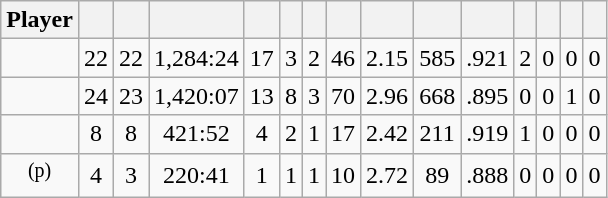<table class="wikitable sortable" style="text-align:center;">
<tr>
<th>Player</th>
<th></th>
<th></th>
<th></th>
<th></th>
<th></th>
<th></th>
<th></th>
<th></th>
<th></th>
<th></th>
<th></th>
<th></th>
<th></th>
<th></th>
</tr>
<tr>
<td></td>
<td>22</td>
<td>22</td>
<td>1,284:24</td>
<td>17</td>
<td>3</td>
<td>2</td>
<td>46</td>
<td>2.15</td>
<td>585</td>
<td>.921</td>
<td>2</td>
<td>0</td>
<td>0</td>
<td>0</td>
</tr>
<tr>
<td></td>
<td>24</td>
<td>23</td>
<td>1,420:07</td>
<td>13</td>
<td>8</td>
<td>3</td>
<td>70</td>
<td>2.96</td>
<td>668</td>
<td>.895</td>
<td>0</td>
<td>0</td>
<td>1</td>
<td>0</td>
</tr>
<tr>
<td></td>
<td>8</td>
<td>8</td>
<td>421:52</td>
<td>4</td>
<td>2</td>
<td>1</td>
<td>17</td>
<td>2.42</td>
<td>211</td>
<td>.919</td>
<td>1</td>
<td>0</td>
<td>0</td>
<td>0</td>
</tr>
<tr>
<td><sup>(p)</sup></td>
<td>4</td>
<td>3</td>
<td>220:41</td>
<td>1</td>
<td>1</td>
<td>1</td>
<td>10</td>
<td>2.72</td>
<td>89</td>
<td>.888</td>
<td>0</td>
<td>0</td>
<td>0</td>
<td>0</td>
</tr>
</table>
